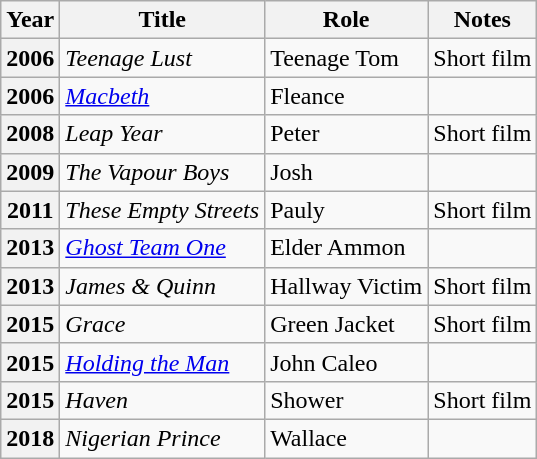<table class="wikitable sortable plainrowheaders">
<tr>
<th scope="col">Year</th>
<th scope="col">Title</th>
<th scope="col">Role</th>
<th scope="col" class="unsortable">Notes</th>
</tr>
<tr>
<th scope="row" class="unsortable">2006</th>
<td><em>Teenage Lust</em></td>
<td>Teenage Tom</td>
<td>Short film</td>
</tr>
<tr>
<th scope="row" class="unsortable">2006</th>
<td><em><a href='#'>Macbeth</a></em></td>
<td>Fleance</td>
<td></td>
</tr>
<tr>
<th scope="row" class="unsortable">2008</th>
<td><em>Leap Year</em></td>
<td>Peter</td>
<td>Short film</td>
</tr>
<tr>
<th scope="row" class="unsortable">2009</th>
<td><em>The Vapour Boys</em></td>
<td>Josh</td>
<td></td>
</tr>
<tr>
<th scope="row" class="unsortable">2011</th>
<td><em>These Empty Streets</em></td>
<td>Pauly</td>
<td>Short film</td>
</tr>
<tr>
<th scope="row" class="unsortable">2013</th>
<td><em><a href='#'>Ghost Team One</a></em></td>
<td>Elder Ammon</td>
<td></td>
</tr>
<tr>
<th scope="row" class="unsortable">2013</th>
<td><em>James & Quinn</em></td>
<td>Hallway Victim</td>
<td>Short film</td>
</tr>
<tr>
<th scope="row" class="unsortable">2015</th>
<td><em>Grace</em></td>
<td>Green Jacket</td>
<td>Short film</td>
</tr>
<tr>
<th scope="row" class="unsortable">2015</th>
<td><em><a href='#'>Holding the Man</a></em></td>
<td>John Caleo</td>
<td></td>
</tr>
<tr>
<th scope="row" class="unsortable">2015</th>
<td><em>Haven</em></td>
<td>Shower</td>
<td>Short film</td>
</tr>
<tr>
<th scope="row" class="unsortable">2018</th>
<td><em>Nigerian Prince</em></td>
<td>Wallace</td>
<td></td>
</tr>
</table>
